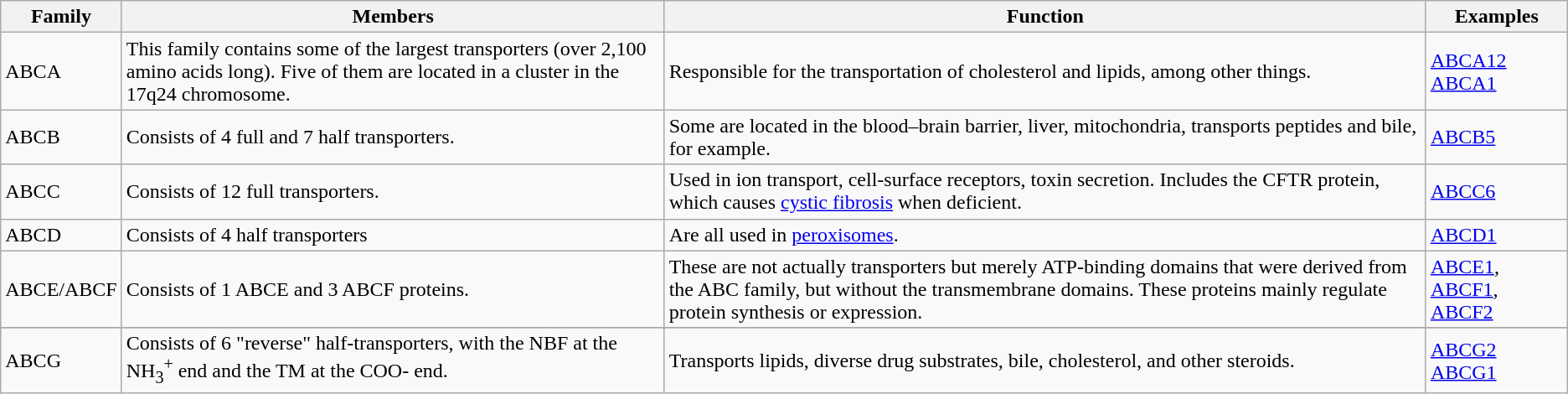<table class="wikitable">
<tr>
<th>Family</th>
<th>Members</th>
<th>Function</th>
<th>Examples</th>
</tr>
<tr>
<td>ABCA</td>
<td>This family contains some of the largest transporters (over 2,100 amino acids long). Five of them are located in a cluster in the 17q24 chromosome.</td>
<td>Responsible for the transportation of cholesterol and lipids, among other things.</td>
<td><a href='#'>ABCA12</a> <a href='#'>ABCA1</a></td>
</tr>
<tr>
<td>ABCB</td>
<td>Consists of 4 full and 7 half transporters.</td>
<td>Some are located in the blood–brain barrier, liver, mitochondria, transports peptides and bile, for example.</td>
<td><a href='#'>ABCB5</a></td>
</tr>
<tr>
<td>ABCC</td>
<td>Consists of 12 full transporters.</td>
<td>Used in ion transport, cell-surface receptors, toxin secretion.   Includes the CFTR protein, which causes <a href='#'>cystic fibrosis</a> when deficient.</td>
<td><a href='#'>ABCC6</a></td>
</tr>
<tr>
<td>ABCD</td>
<td>Consists of 4 half transporters</td>
<td>Are all used in <a href='#'>peroxisomes</a>.</td>
<td><a href='#'>ABCD1</a></td>
</tr>
<tr>
<td>ABCE/ABCF</td>
<td>Consists of 1 ABCE and 3 ABCF proteins.</td>
<td>These are not actually transporters but merely ATP-binding domains that were derived from the ABC family, but without the transmembrane domains. These proteins mainly regulate protein synthesis or expression.</td>
<td><a href='#'>ABCE1</a>, <a href='#'>ABCF1</a>, <a href='#'>ABCF2</a></td>
</tr>
<tr>
</tr>
<tr>
<td>ABCG</td>
<td>Consists of 6 "reverse" half-transporters, with the NBF at the NH<sub>3</sub><sup>+</sup> end and the TM at the COO- end.</td>
<td>Transports lipids, diverse drug substrates, bile, cholesterol, and other steroids.</td>
<td><a href='#'>ABCG2</a> <a href='#'>ABCG1</a></td>
</tr>
</table>
